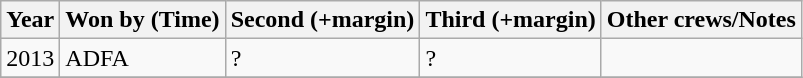<table class="wikitable">
<tr>
<th>Year</th>
<th>Won by (Time)</th>
<th>Second (+margin)</th>
<th>Third (+margin)</th>
<th>Other crews/Notes</th>
</tr>
<tr>
<td>2013</td>
<td>ADFA</td>
<td>?</td>
<td>?</td>
<td></td>
</tr>
<tr>
</tr>
</table>
